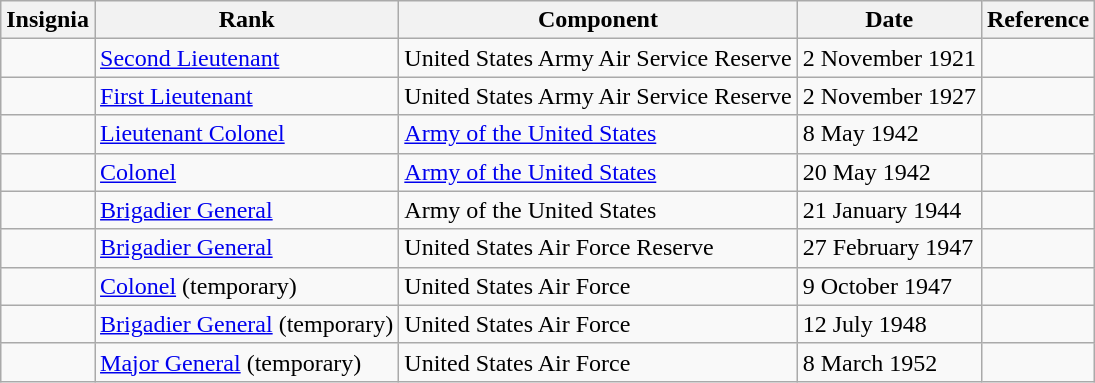<table class="wikitable">
<tr>
<th>Insignia</th>
<th>Rank</th>
<th>Component</th>
<th>Date</th>
<th>Reference</th>
</tr>
<tr>
<td></td>
<td><a href='#'>Second Lieutenant</a></td>
<td>United States Army Air Service Reserve</td>
<td>2 November 1921</td>
<td></td>
</tr>
<tr>
<td></td>
<td><a href='#'>First Lieutenant</a></td>
<td>United States Army Air Service Reserve</td>
<td>2 November 1927</td>
<td></td>
</tr>
<tr>
<td></td>
<td><a href='#'>Lieutenant Colonel</a></td>
<td><a href='#'>Army of the United States</a></td>
<td>8 May 1942</td>
<td></td>
</tr>
<tr>
<td></td>
<td><a href='#'>Colonel</a></td>
<td><a href='#'>Army of the United States</a></td>
<td>20 May 1942</td>
<td></td>
</tr>
<tr>
<td></td>
<td><a href='#'>Brigadier General</a></td>
<td>Army of the United States</td>
<td>21 January 1944</td>
<td></td>
</tr>
<tr>
<td></td>
<td><a href='#'>Brigadier General</a></td>
<td>United States Air Force Reserve</td>
<td>27 February 1947</td>
<td></td>
</tr>
<tr>
<td></td>
<td><a href='#'>Colonel</a> (temporary)</td>
<td>United States Air Force</td>
<td>9 October 1947</td>
<td></td>
</tr>
<tr>
<td></td>
<td><a href='#'>Brigadier General</a> (temporary)</td>
<td>United States Air Force</td>
<td>12 July 1948</td>
<td></td>
</tr>
<tr>
<td></td>
<td><a href='#'>Major General</a> (temporary)</td>
<td>United States Air Force</td>
<td>8 March 1952</td>
<td></td>
</tr>
</table>
